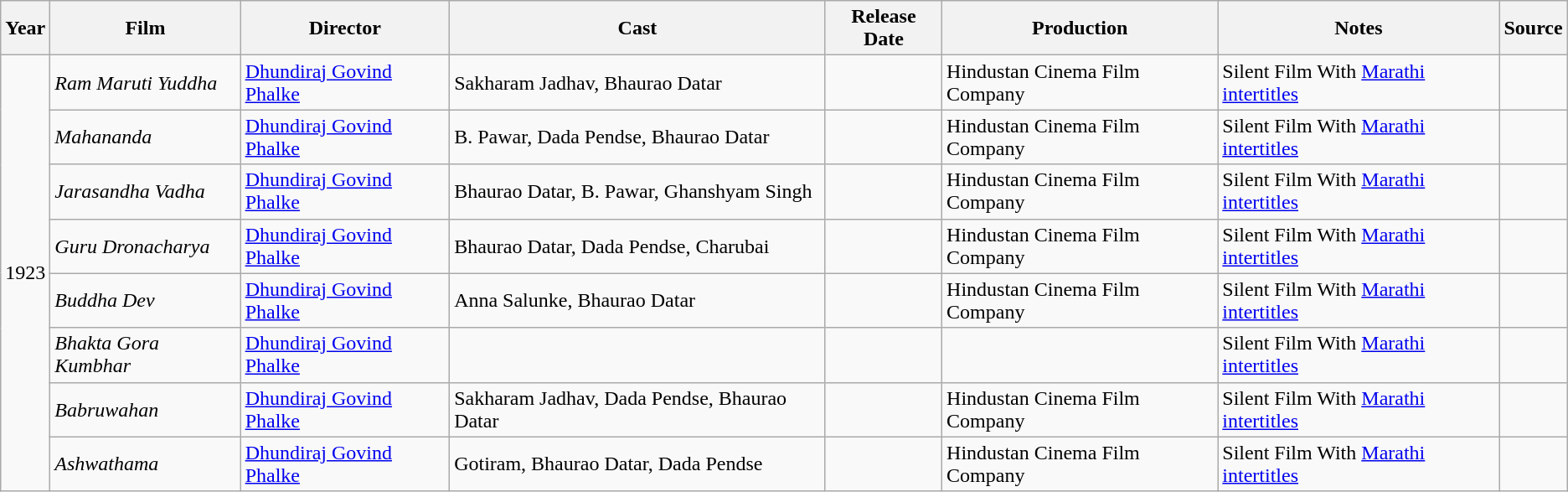<table class ="wikitable sortable collapsible">
<tr>
<th>Year</th>
<th>Film</th>
<th>Director</th>
<th class="unsortable">Cast</th>
<th>Release Date</th>
<th class="unsortable">Production</th>
<th class="unsortable">Notes</th>
<th class="unsortable">Source</th>
</tr>
<tr>
<td rowspan=8 align="center">1923</td>
<td><em>Ram Maruti Yuddha </em></td>
<td><a href='#'>Dhundiraj Govind Phalke</a></td>
<td>Sakharam Jadhav, Bhaurao Datar</td>
<td></td>
<td>Hindustan Cinema Film Company</td>
<td>Silent Film With <a href='#'>Marathi</a> <a href='#'>intertitles</a></td>
<td></td>
</tr>
<tr>
<td><em>Mahananda</em></td>
<td><a href='#'>Dhundiraj Govind Phalke</a></td>
<td>B. Pawar, Dada Pendse, Bhaurao Datar</td>
<td></td>
<td>Hindustan Cinema Film Company</td>
<td>Silent Film With <a href='#'>Marathi</a> <a href='#'>intertitles</a></td>
<td></td>
</tr>
<tr>
<td><em>Jarasandha Vadha</em></td>
<td><a href='#'>Dhundiraj Govind Phalke</a></td>
<td>Bhaurao Datar, B. Pawar, Ghanshyam Singh</td>
<td></td>
<td>Hindustan Cinema Film Company</td>
<td>Silent Film With <a href='#'>Marathi</a> <a href='#'>intertitles</a></td>
<td></td>
</tr>
<tr>
<td><em>Guru Dronacharya</em></td>
<td><a href='#'>Dhundiraj Govind Phalke</a></td>
<td>Bhaurao Datar, Dada Pendse, Charubai</td>
<td></td>
<td>Hindustan Cinema Film Company</td>
<td>Silent Film With <a href='#'>Marathi</a> <a href='#'>intertitles</a></td>
<td></td>
</tr>
<tr>
<td><em>Buddha Dev</em></td>
<td><a href='#'>Dhundiraj Govind Phalke</a></td>
<td>Anna Salunke, Bhaurao Datar</td>
<td></td>
<td>Hindustan Cinema Film Company</td>
<td>Silent Film With <a href='#'>Marathi</a> <a href='#'>intertitles</a></td>
<td></td>
</tr>
<tr>
<td><em>Bhakta Gora Kumbhar</em></td>
<td><a href='#'>Dhundiraj Govind Phalke</a></td>
<td></td>
<td></td>
<td></td>
<td>Silent Film With <a href='#'>Marathi</a> <a href='#'>intertitles</a></td>
<td></td>
</tr>
<tr>
<td><em>Babruwahan</em></td>
<td><a href='#'>Dhundiraj Govind Phalke</a></td>
<td>Sakharam Jadhav, Dada Pendse, Bhaurao Datar</td>
<td></td>
<td>Hindustan Cinema Film Company</td>
<td>Silent Film With <a href='#'>Marathi</a> <a href='#'>intertitles</a></td>
<td></td>
</tr>
<tr>
<td><em>Ashwathama</em></td>
<td><a href='#'>Dhundiraj Govind Phalke</a></td>
<td>Gotiram, Bhaurao Datar, Dada Pendse</td>
<td></td>
<td>Hindustan Cinema Film Company</td>
<td>Silent Film With <a href='#'>Marathi</a> <a href='#'>intertitles</a></td>
<td></td>
</tr>
</table>
